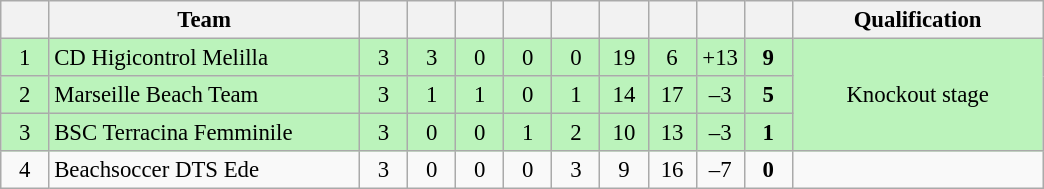<table class="wikitable" style="font-size: 95%">
<tr>
<th width="25"></th>
<th width="200">Team</th>
<th width="25"></th>
<th width="25"></th>
<th width="25"></th>
<th width="25"></th>
<th width="25"></th>
<th width="25"></th>
<th width="25"></th>
<th width="25"></th>
<th width="25"></th>
<th width="160">Qualification</th>
</tr>
<tr align=center bgcolor=#bbf3bb>
<td>1</td>
<td align=left> CD Higicontrol Melilla</td>
<td>3</td>
<td>3</td>
<td>0</td>
<td>0</td>
<td>0</td>
<td>19</td>
<td>6</td>
<td>+13</td>
<td><strong>9</strong></td>
<td rowspan=3>Knockout stage</td>
</tr>
<tr align=center bgcolor=#bbf3bb>
<td>2</td>
<td align=left> Marseille Beach Team</td>
<td>3</td>
<td>1</td>
<td>1</td>
<td>0</td>
<td>1</td>
<td>14</td>
<td>17</td>
<td>–3</td>
<td><strong>5</strong></td>
</tr>
<tr align=center bgcolor=#bbf3bb>
<td>3</td>
<td align=left> BSC Terracina Femminile</td>
<td>3</td>
<td>0</td>
<td>0</td>
<td>1</td>
<td>2</td>
<td>10</td>
<td>13</td>
<td>–3</td>
<td><strong>1</strong></td>
</tr>
<tr align=center>
<td>4</td>
<td align=left> Beachsoccer DTS Ede</td>
<td>3</td>
<td>0</td>
<td>0</td>
<td>0</td>
<td>3</td>
<td>9</td>
<td>16</td>
<td>–7</td>
<td><strong>0</strong></td>
<td></td>
</tr>
</table>
